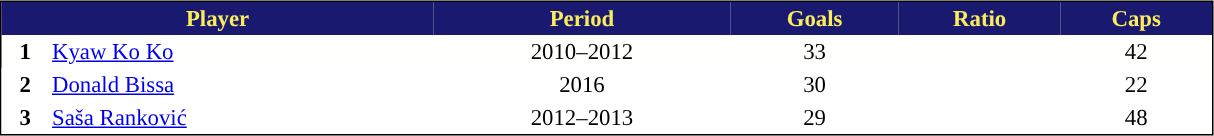<table align="left" cellpadding="2" cellspacing="0"  style="margin: 1em 0; border: 1px solid #000000; border-right-width: 1px; border-bottom-width: 1px; background-color:#FFFFFD; width:64%; font-size: 95%;">
<tr style="background:white;">
</tr>
<tr style="background:#191970; color:#FBEC5D;">
<th colspan=2 align="center">Player</th>
<th align="center" abbr="Period">Period</th>
<th align="center">Goals</th>
<th align="center">Ratio</th>
<th align="center">Caps</th>
</tr>
<tr>
<th>1</th>
<td> <a href='#'>Kyaw Ko Ko</a></td>
<td align="center">2010–2012</td>
<td align="center">33</td>
<td></td>
<td align="center">42</td>
</tr>
<tr style="background:white;"|>
<th>2</th>
<td> <a href='#'>Donald Bissa</a></td>
<td align="center">2016</td>
<td align="center">30</td>
<td></td>
<td align="center">22</td>
</tr>
<tr style="background:white;"|>
<th>3</th>
<td> <a href='#'>Saša Ranković</a></td>
<td align="center">2012–2013</td>
<td align="center">29</td>
<td></td>
<td align="center">48</td>
</tr>
<tr style="background:white;"|>
</tr>
</table>
